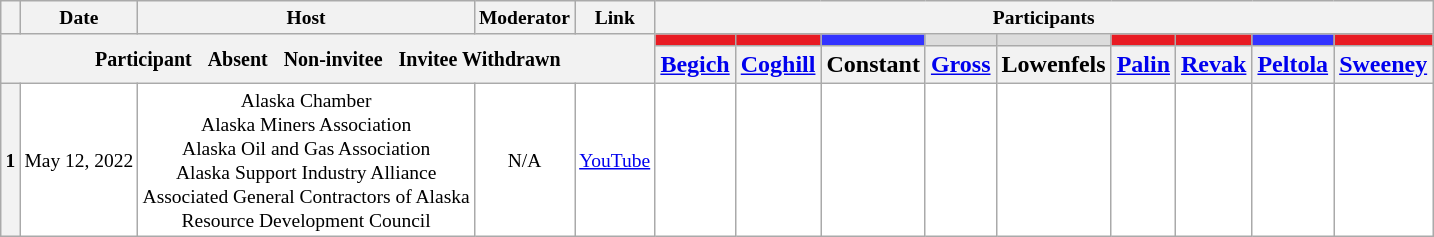<table class="wikitable" style="text-align:center;">
<tr style="font-size:small;">
<th scope="col"></th>
<th scope="col">Date</th>
<th scope="col">Host</th>
<th scope="col">Moderator</th>
<th scope="col">Link</th>
<th scope="col" colspan="9">Participants</th>
</tr>
<tr>
<th colspan="5" rowspan="2"> <small>Participant  </small> <small>Absent  </small> <small>Non-invitee  </small> <small>Invitee Withdrawn</small></th>
<th scope="col" style="background:#E81B23;"></th>
<th scope="col" style="background:#E81B23;"></th>
<th scope="col" style="background:#33f;"></th>
<th scope="col" style="background:#dcdcdc;"></th>
<th scope="col" style="background:#dcdcdc;"></th>
<th scope="col" style="background:#E81B23;"></th>
<th scope="col" style="background:#E81B23;"></th>
<th scope="col" style="background:#33f;"></th>
<th scope="col" style="background:#E81B23;"></th>
</tr>
<tr>
<th scope="col"><a href='#'>Begich</a></th>
<th scope="col"><a href='#'>Coghill</a></th>
<th scope="col">Constant</th>
<th scope="col"><a href='#'>Gross</a></th>
<th scope="col">Lowenfels</th>
<th scope="col"><a href='#'>Palin</a></th>
<th scope="col"><a href='#'>Revak</a></th>
<th scope="col"><a href='#'>Peltola</a></th>
<th scope="col"><a href='#'>Sweeney</a></th>
</tr>
<tr style="background:#fff; font-size:small;">
<th scope="row">1</th>
<td style="white-space:nowrap;">May 12, 2022</td>
<td style="white-space:nowrap;">Alaska Chamber<br>Alaska Miners Association<br>Alaska Oil and Gas Association<br>Alaska Support Industry Alliance<br>Associated General Contractors of Alaska<br>Resource Development Council</td>
<td style="white-space:nowrap;">N/A</td>
<td style="white-space:nowrap;"><a href='#'>YouTube</a></td>
<td></td>
<td></td>
<td></td>
<td></td>
<td></td>
<td></td>
<td></td>
<td></td>
<td></td>
</tr>
</table>
